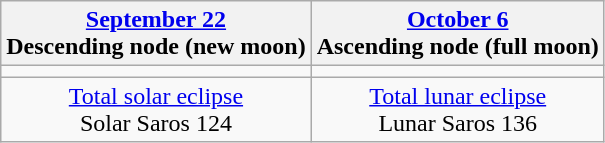<table class="wikitable">
<tr>
<th><a href='#'>September 22</a><br>Descending node (new moon)<br></th>
<th><a href='#'>October 6</a><br>Ascending node (full moon)<br></th>
</tr>
<tr>
<td></td>
<td></td>
</tr>
<tr align=center>
<td><a href='#'>Total solar eclipse</a><br>Solar Saros 124</td>
<td><a href='#'>Total lunar eclipse</a><br>Lunar Saros 136</td>
</tr>
</table>
